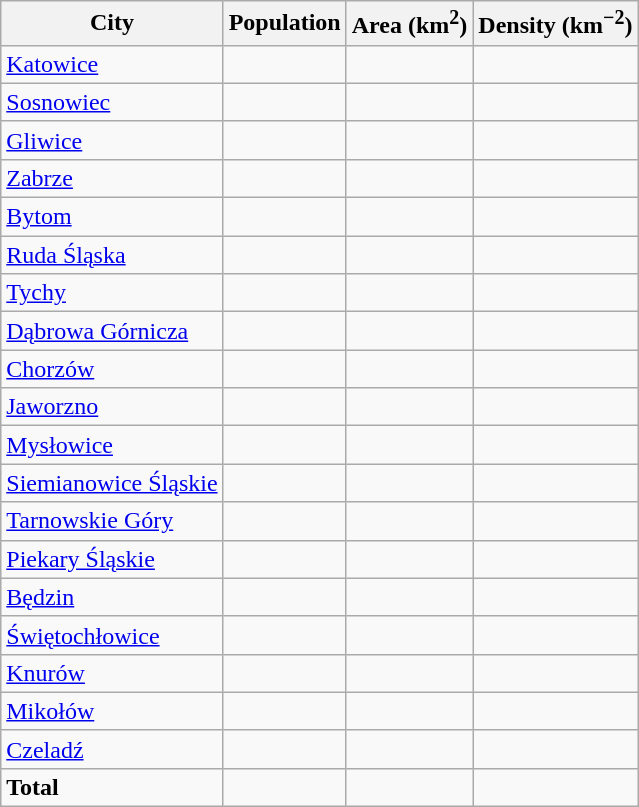<table class="wikitable sortable">
<tr align=center>
<th>City</th>
<th>Population</th>
<th>Area (km<sup>2</sup>)</th>
<th>Density (km<sup>−2</sup>)</th>
</tr>
<tr>
<td><a href='#'>Katowice</a></td>
<td></td>
<td></td>
<td></td>
</tr>
<tr>
<td><a href='#'>Sosnowiec</a></td>
<td></td>
<td></td>
<td></td>
</tr>
<tr>
<td><a href='#'>Gliwice</a></td>
<td></td>
<td></td>
<td></td>
</tr>
<tr>
<td><a href='#'>Zabrze</a></td>
<td></td>
<td></td>
<td></td>
</tr>
<tr>
<td><a href='#'>Bytom</a></td>
<td></td>
<td></td>
<td></td>
</tr>
<tr>
<td><a href='#'>Ruda Śląska</a></td>
<td></td>
<td></td>
<td></td>
</tr>
<tr>
<td><a href='#'>Tychy</a></td>
<td></td>
<td></td>
<td></td>
</tr>
<tr>
<td><a href='#'>Dąbrowa Górnicza</a></td>
<td></td>
<td></td>
<td></td>
</tr>
<tr>
<td><a href='#'>Chorzów</a></td>
<td></td>
<td></td>
<td></td>
</tr>
<tr>
<td><a href='#'>Jaworzno</a></td>
<td></td>
<td></td>
<td></td>
</tr>
<tr>
<td><a href='#'>Mysłowice</a></td>
<td></td>
<td></td>
<td></td>
</tr>
<tr>
<td><a href='#'>Siemianowice Śląskie</a></td>
<td></td>
<td></td>
<td></td>
</tr>
<tr>
<td><a href='#'>Tarnowskie Góry</a></td>
<td></td>
<td></td>
<td></td>
</tr>
<tr>
<td><a href='#'>Piekary Śląskie</a></td>
<td></td>
<td></td>
<td></td>
</tr>
<tr>
<td><a href='#'>Będzin</a></td>
<td></td>
<td></td>
<td></td>
</tr>
<tr>
<td><a href='#'>Świętochłowice</a></td>
<td></td>
<td></td>
<td></td>
</tr>
<tr>
<td><a href='#'>Knurów</a></td>
<td></td>
<td></td>
<td></td>
</tr>
<tr>
<td><a href='#'>Mikołów</a></td>
<td></td>
<td></td>
<td></td>
</tr>
<tr>
<td><a href='#'>Czeladź</a></td>
<td></td>
<td></td>
<td></td>
</tr>
<tr>
<td><strong>Total</strong></td>
<td><strong></strong></td>
<td><strong></strong></td>
<td><strong></strong></td>
</tr>
</table>
